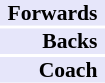<table cellpadding="0" style="border:0;font-size:90%;">
<tr>
<td style="padding:0 5px; text-align:right;" bgcolor="lavender"><strong>Forwards</strong></td>
<td style="text-align:left;"></td>
</tr>
<tr>
<td style="padding:0 5px; text-align:right;" bgcolor="lavender"><strong>Backs</strong></td>
<td style="text-align:left;"></td>
</tr>
<tr>
<td style="padding:0 5px; text-align:right;" bgcolor="lavender"><strong>Coach</strong></td>
<td style="text-align:left;"></td>
</tr>
</table>
